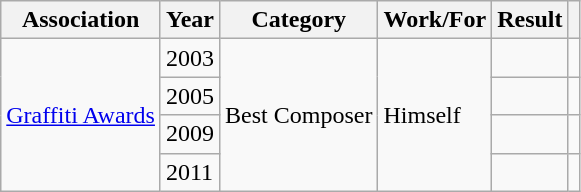<table class="wikitable">
<tr>
<th>Association</th>
<th>Year</th>
<th>Category</th>
<th>Work/For</th>
<th>Result</th>
<th></th>
</tr>
<tr>
<td rowspan="4"><a href='#'>Graffiti Awards</a></td>
<td>2003</td>
<td rowspan="4">Best Composer</td>
<td rowspan="4">Himself</td>
<td></td>
<td style="text-align:center;"></td>
</tr>
<tr>
<td>2005</td>
<td></td>
<td style="text-align:center;"></td>
</tr>
<tr>
<td>2009</td>
<td></td>
<td style="text-align:center;"></td>
</tr>
<tr>
<td>2011</td>
<td></td>
<td style="text-align:center;"></td>
</tr>
</table>
